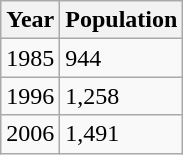<table class="wikitable">
<tr>
<th>Year</th>
<th>Population</th>
</tr>
<tr>
<td>1985</td>
<td>944</td>
</tr>
<tr>
<td>1996</td>
<td>1,258</td>
</tr>
<tr>
<td>2006</td>
<td>1,491</td>
</tr>
</table>
